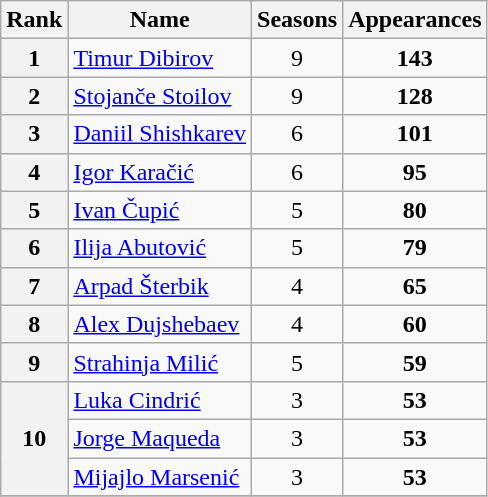<table class="wikitable" style="text-align: center">
<tr>
<th>Rank</th>
<th class="unsortable">Name</th>
<th>Seasons</th>
<th>Appearances</th>
</tr>
<tr>
<th rowspan="1">1</th>
<td style="text-align: left;"> <a href='#'>Timur Dibirov</a></td>
<td style="text-align: center;">9</td>
<td style="text-align: center;"><strong>143</strong></td>
</tr>
<tr>
<th rowspan="1">2</th>
<td style="text-align: left;"> <a href='#'>Stojanče Stoilov</a></td>
<td style="text-align: center;">9</td>
<td style="text-align: center;"><strong>128</strong></td>
</tr>
<tr>
<th rowspan="1">3</th>
<td style="text-align: left;"> <a href='#'>Daniil Shishkarev</a></td>
<td style="text-align: center;">6</td>
<td style="text-align: center;"><strong>101</strong></td>
</tr>
<tr>
<th rowspan="1">4</th>
<td style="text-align: left;"> <a href='#'>Igor Karačić</a></td>
<td style="text-align: center;">6</td>
<td style="text-align: center;"><strong>95</strong></td>
</tr>
<tr>
<th rowspan="1">5</th>
<td style="text-align: left;"> <a href='#'>Ivan Čupić</a></td>
<td style="background: center;">5</td>
<td style="background: center;"><strong>80</strong></td>
</tr>
<tr>
<th rowspan="1">6</th>
<td style="text-align: left;"> <a href='#'>Ilija Abutović</a></td>
<td style="background: center;">5</td>
<td style="background: center;"><strong>79</strong></td>
</tr>
<tr>
<th rowspan="1">7</th>
<td style="text-align: left;"> <a href='#'>Arpad Šterbik</a></td>
<td style="background: center;">4</td>
<td style="background: center;"><strong>65</strong></td>
</tr>
<tr>
<th rowspan="1">8</th>
<td style="text-align: left;"> <a href='#'>Alex Dujshebaev</a></td>
<td style="background: center;">4</td>
<td style="background: center;"><strong>60</strong></td>
</tr>
<tr>
<th rowspan="1">9</th>
<td style="text-align: left;"> <a href='#'>Strahinja Milić</a></td>
<td>5</td>
<td><strong>59</strong></td>
</tr>
<tr>
<th rowspan="3">10</th>
<td style="text-align: left;"> <a href='#'>Luka Cindrić</a></td>
<td>3</td>
<td><strong>53</strong></td>
</tr>
<tr>
<td style="text-align: left;"> <a href='#'>Jorge Maqueda</a></td>
<td>3</td>
<td><strong>53</strong></td>
</tr>
<tr>
<td style="text-align: left;"> <a href='#'>Mijajlo Marsenić</a></td>
<td>3</td>
<td><strong>53</strong></td>
</tr>
<tr>
</tr>
</table>
